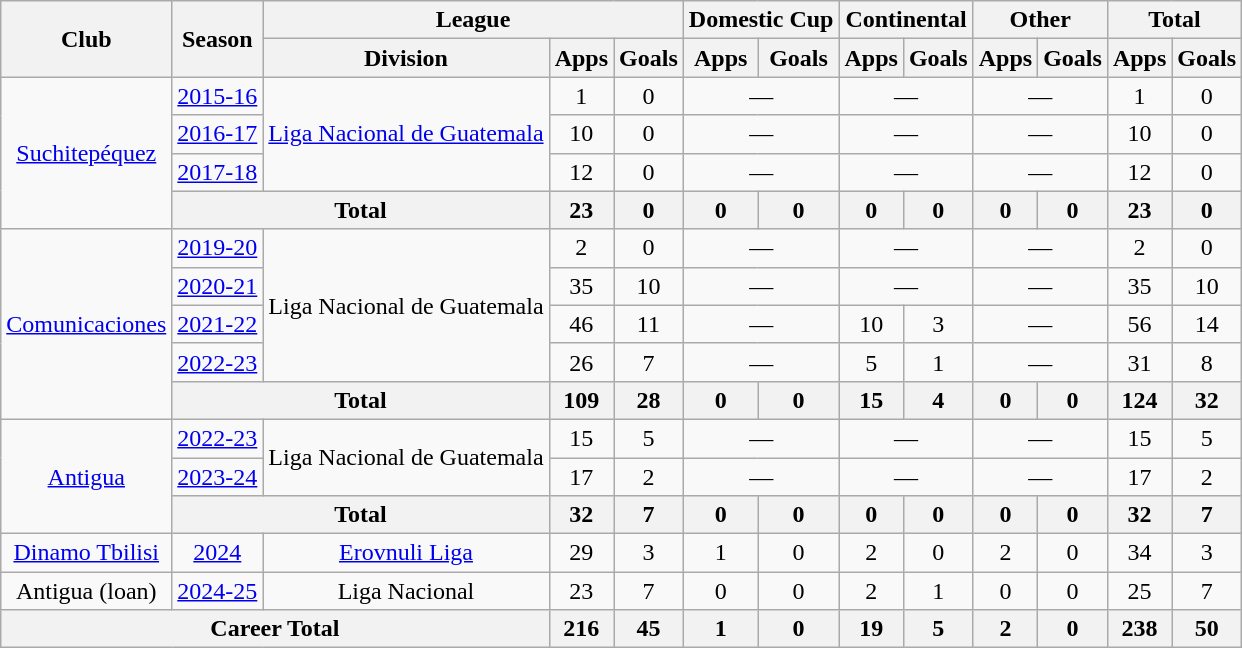<table class=wikitable style=text-align:center>
<tr>
<th rowspan=2>Club</th>
<th rowspan=2>Season</th>
<th colspan=3>League</th>
<th colspan=2>Domestic Cup</th>
<th colspan=2>Continental</th>
<th colspan=2>Other</th>
<th colspan=2>Total</th>
</tr>
<tr>
<th>Division</th>
<th>Apps</th>
<th>Goals</th>
<th>Apps</th>
<th>Goals</th>
<th>Apps</th>
<th>Goals</th>
<th>Apps</th>
<th>Goals</th>
<th>Apps</th>
<th>Goals</th>
</tr>
<tr>
<td rowspan=4><a href='#'>Suchitepéquez</a></td>
<td><a href='#'>2015-16</a></td>
<td rowspan=3><a href='#'>Liga Nacional de Guatemala</a></td>
<td>1</td>
<td>0</td>
<td colspan="2">—</td>
<td colspan="2">—</td>
<td colspan="2">—</td>
<td>1</td>
<td>0</td>
</tr>
<tr>
<td><a href='#'>2016-17</a></td>
<td>10</td>
<td>0</td>
<td colspan="2">—</td>
<td colspan="2">—</td>
<td colspan="2">—</td>
<td>10</td>
<td>0</td>
</tr>
<tr>
<td><a href='#'>2017-18</a></td>
<td>12</td>
<td>0</td>
<td colspan="2">—</td>
<td colspan="2">—</td>
<td colspan="2">—</td>
<td>12</td>
<td>0</td>
</tr>
<tr>
<th colspan="2">Total</th>
<th>23</th>
<th>0</th>
<th>0</th>
<th>0</th>
<th>0</th>
<th>0</th>
<th>0</th>
<th>0</th>
<th>23</th>
<th>0</th>
</tr>
<tr>
<td rowspan=5><a href='#'>Comunicaciones</a></td>
<td><a href='#'>2019-20</a></td>
<td rowspan=4>Liga Nacional de Guatemala</td>
<td>2</td>
<td>0</td>
<td colspan="2">—</td>
<td colspan="2">—</td>
<td colspan="2">—</td>
<td>2</td>
<td>0</td>
</tr>
<tr>
<td><a href='#'>2020-21</a></td>
<td>35</td>
<td>10</td>
<td colspan="2">—</td>
<td colspan="2">—</td>
<td colspan="2">—</td>
<td>35</td>
<td>10</td>
</tr>
<tr>
<td><a href='#'>2021-22</a></td>
<td>46</td>
<td>11</td>
<td colspan="2">—</td>
<td>10</td>
<td>3</td>
<td colspan="2">—</td>
<td>56</td>
<td>14</td>
</tr>
<tr>
<td><a href='#'>2022-23</a></td>
<td>26</td>
<td>7</td>
<td colspan="2">—</td>
<td>5</td>
<td>1</td>
<td colspan="2">—</td>
<td>31</td>
<td>8</td>
</tr>
<tr>
<th colspan="2">Total</th>
<th>109</th>
<th>28</th>
<th>0</th>
<th>0</th>
<th>15</th>
<th>4</th>
<th>0</th>
<th>0</th>
<th>124</th>
<th>32</th>
</tr>
<tr>
<td rowspan=3><a href='#'>Antigua</a></td>
<td><a href='#'>2022-23</a></td>
<td rowspan=2>Liga Nacional de Guatemala</td>
<td>15</td>
<td>5</td>
<td colspan="2">—</td>
<td colspan="2">—</td>
<td colspan="2">—</td>
<td>15</td>
<td>5</td>
</tr>
<tr>
<td><a href='#'>2023-24</a></td>
<td>17</td>
<td>2</td>
<td colspan="2">—</td>
<td colspan="2">—</td>
<td colspan="2">—</td>
<td>17</td>
<td>2</td>
</tr>
<tr>
<th colspan="2">Total</th>
<th>32</th>
<th>7</th>
<th>0</th>
<th>0</th>
<th>0</th>
<th>0</th>
<th>0</th>
<th>0</th>
<th>32</th>
<th>7</th>
</tr>
<tr>
<td rowspan=1><a href='#'>Dinamo Tbilisi</a></td>
<td><a href='#'>2024</a></td>
<td><a href='#'>Erovnuli Liga</a></td>
<td>29</td>
<td>3</td>
<td>1</td>
<td>0</td>
<td>2</td>
<td>0</td>
<td>2</td>
<td>0</td>
<td>34</td>
<td>3</td>
</tr>
<tr>
<td rowspan=1>Antigua (loan)</td>
<td><a href='#'>2024-25</a></td>
<td>Liga Nacional</td>
<td>23</td>
<td>7</td>
<td>0</td>
<td>0</td>
<td>2</td>
<td>1</td>
<td>0</td>
<td>0</td>
<td>25</td>
<td>7</td>
</tr>
<tr>
<th colspan="3">Career Total</th>
<th>216</th>
<th>45</th>
<th>1</th>
<th>0</th>
<th>19</th>
<th>5</th>
<th>2</th>
<th>0</th>
<th>238</th>
<th>50</th>
</tr>
</table>
